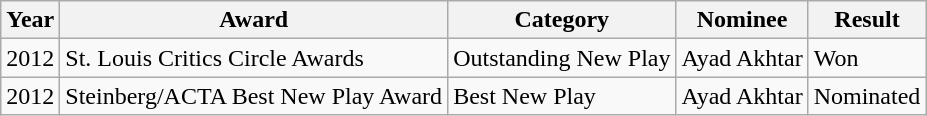<table class="wikitable">
<tr>
<th>Year</th>
<th>Award</th>
<th>Category</th>
<th>Nominee</th>
<th>Result</th>
</tr>
<tr>
<td>2012</td>
<td>St. Louis Critics Circle Awards</td>
<td>Outstanding New Play</td>
<td>Ayad Akhtar</td>
<td>Won</td>
</tr>
<tr>
<td>2012</td>
<td>Steinberg/ACTA Best New Play Award</td>
<td>Best New Play</td>
<td>Ayad Akhtar</td>
<td>Nominated</td>
</tr>
</table>
